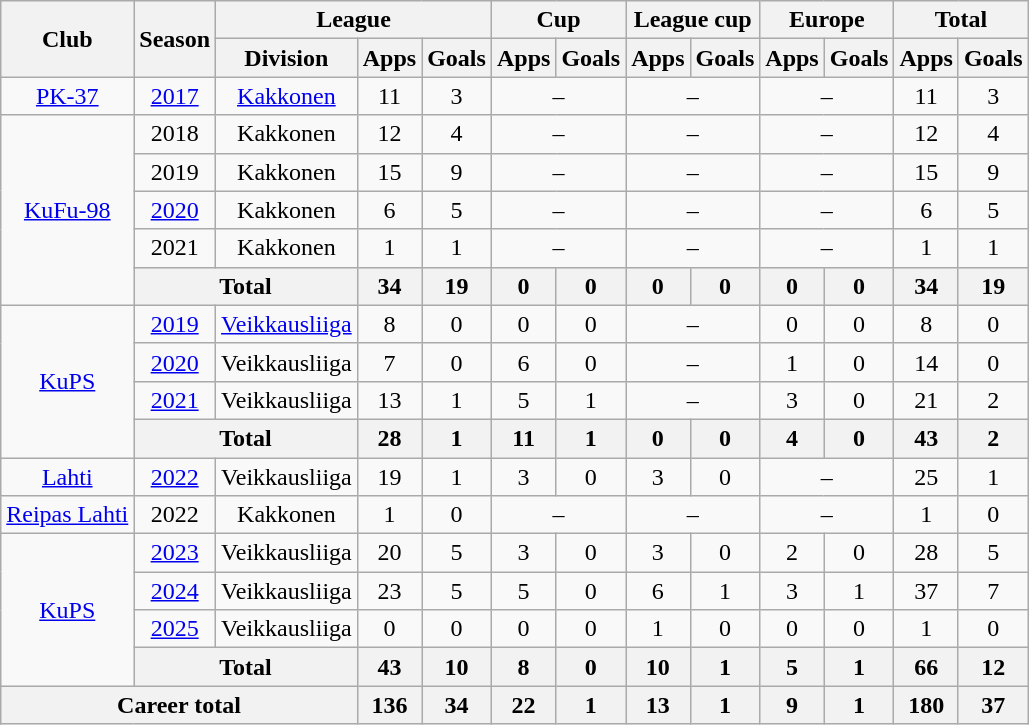<table class="wikitable" style="text-align:center">
<tr>
<th rowspan="2">Club</th>
<th rowspan="2">Season</th>
<th colspan="3">League</th>
<th colspan="2">Cup</th>
<th colspan="2">League cup</th>
<th colspan="2">Europe</th>
<th colspan="2">Total</th>
</tr>
<tr>
<th>Division</th>
<th>Apps</th>
<th>Goals</th>
<th>Apps</th>
<th>Goals</th>
<th>Apps</th>
<th>Goals</th>
<th>Apps</th>
<th>Goals</th>
<th>Apps</th>
<th>Goals</th>
</tr>
<tr>
<td><a href='#'>PK-37</a></td>
<td><a href='#'>2017</a></td>
<td><a href='#'>Kakkonen</a></td>
<td>11</td>
<td>3</td>
<td colspan=2>–</td>
<td colspan=2>–</td>
<td colspan=2>–</td>
<td>11</td>
<td>3</td>
</tr>
<tr>
<td rowspan=5><a href='#'>KuFu-98</a></td>
<td>2018</td>
<td>Kakkonen</td>
<td>12</td>
<td>4</td>
<td colspan=2>–</td>
<td colspan=2>–</td>
<td colspan=2>–</td>
<td>12</td>
<td>4</td>
</tr>
<tr>
<td>2019</td>
<td>Kakkonen</td>
<td>15</td>
<td>9</td>
<td colspan=2>–</td>
<td colspan=2>–</td>
<td colspan=2>–</td>
<td>15</td>
<td>9</td>
</tr>
<tr>
<td><a href='#'>2020</a></td>
<td>Kakkonen</td>
<td>6</td>
<td>5</td>
<td colspan=2>–</td>
<td colspan=2>–</td>
<td colspan=2>–</td>
<td>6</td>
<td>5</td>
</tr>
<tr>
<td>2021</td>
<td>Kakkonen</td>
<td>1</td>
<td>1</td>
<td colspan=2>–</td>
<td colspan=2>–</td>
<td colspan=2>–</td>
<td>1</td>
<td>1</td>
</tr>
<tr>
<th colspan="2">Total</th>
<th>34</th>
<th>19</th>
<th>0</th>
<th>0</th>
<th>0</th>
<th>0</th>
<th>0</th>
<th>0</th>
<th>34</th>
<th>19</th>
</tr>
<tr>
<td rowspan=4><a href='#'>KuPS</a></td>
<td><a href='#'>2019</a></td>
<td><a href='#'>Veikkausliiga</a></td>
<td>8</td>
<td>0</td>
<td>0</td>
<td>0</td>
<td colspan=2>–</td>
<td>0</td>
<td>0</td>
<td>8</td>
<td>0</td>
</tr>
<tr>
<td><a href='#'>2020</a></td>
<td>Veikkausliiga</td>
<td>7</td>
<td>0</td>
<td>6</td>
<td>0</td>
<td colspan=2>–</td>
<td>1</td>
<td>0</td>
<td>14</td>
<td>0</td>
</tr>
<tr>
<td><a href='#'>2021</a></td>
<td>Veikkausliiga</td>
<td>13</td>
<td>1</td>
<td>5</td>
<td>1</td>
<td colspan=2>–</td>
<td>3</td>
<td>0</td>
<td>21</td>
<td>2</td>
</tr>
<tr>
<th colspan="2">Total</th>
<th>28</th>
<th>1</th>
<th>11</th>
<th>1</th>
<th>0</th>
<th>0</th>
<th>4</th>
<th>0</th>
<th>43</th>
<th>2</th>
</tr>
<tr>
<td><a href='#'>Lahti</a></td>
<td><a href='#'>2022</a></td>
<td>Veikkausliiga</td>
<td>19</td>
<td>1</td>
<td>3</td>
<td>0</td>
<td>3</td>
<td>0</td>
<td colspan=2>–</td>
<td>25</td>
<td>1</td>
</tr>
<tr>
<td><a href='#'>Reipas Lahti</a></td>
<td>2022</td>
<td>Kakkonen</td>
<td>1</td>
<td>0</td>
<td colspan=2>–</td>
<td colspan=2>–</td>
<td colspan=2>–</td>
<td>1</td>
<td>0</td>
</tr>
<tr>
<td rowspan=4><a href='#'>KuPS</a></td>
<td><a href='#'>2023</a></td>
<td>Veikkausliiga</td>
<td>20</td>
<td>5</td>
<td>3</td>
<td>0</td>
<td>3</td>
<td>0</td>
<td>2</td>
<td>0</td>
<td>28</td>
<td>5</td>
</tr>
<tr>
<td><a href='#'>2024</a></td>
<td>Veikkausliiga</td>
<td>23</td>
<td>5</td>
<td>5</td>
<td>0</td>
<td>6</td>
<td>1</td>
<td>3</td>
<td>1</td>
<td>37</td>
<td>7</td>
</tr>
<tr>
<td><a href='#'>2025</a></td>
<td>Veikkausliiga</td>
<td>0</td>
<td>0</td>
<td>0</td>
<td>0</td>
<td>1</td>
<td>0</td>
<td>0</td>
<td>0</td>
<td>1</td>
<td>0</td>
</tr>
<tr>
<th colspan="2">Total</th>
<th>43</th>
<th>10</th>
<th>8</th>
<th>0</th>
<th>10</th>
<th>1</th>
<th>5</th>
<th>1</th>
<th>66</th>
<th>12</th>
</tr>
<tr>
<th colspan="3">Career total</th>
<th>136</th>
<th>34</th>
<th>22</th>
<th>1</th>
<th>13</th>
<th>1</th>
<th>9</th>
<th>1</th>
<th>180</th>
<th>37</th>
</tr>
</table>
